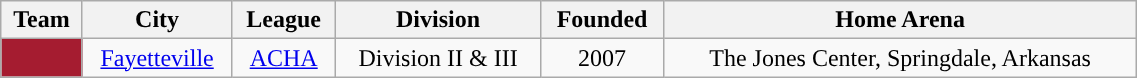<table class="wikitable sortable" width="60%">
<tr>
<th>Team</th>
<th>City</th>
<th>League</th>
<th>Division</th>
<th>Founded</th>
<th>Home Arena</th>
</tr>
<tr align=center>
<td style="color:white; background:#a51c30; "><strong><a href='#'></a></strong></td>
<td><a href='#'>Fayetteville</a></td>
<td><a href='#'>ACHA</a></td>
<td>Division II & III</td>
<td>2007</td>
<td>The Jones Center, Springdale, Arkansas</td>
</tr>
</table>
